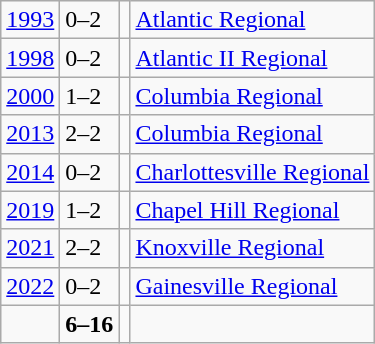<table class="wikitable">
<tr>
<td><a href='#'>1993</a></td>
<td>0–2</td>
<td></td>
<td><a href='#'>Atlantic Regional</a></td>
</tr>
<tr>
<td><a href='#'>1998</a></td>
<td>0–2</td>
<td></td>
<td><a href='#'>Atlantic II Regional</a></td>
</tr>
<tr>
<td><a href='#'>2000</a></td>
<td>1–2</td>
<td></td>
<td><a href='#'>Columbia Regional</a></td>
</tr>
<tr>
<td><a href='#'>2013</a></td>
<td>2–2</td>
<td></td>
<td><a href='#'>Columbia Regional</a></td>
</tr>
<tr>
<td><a href='#'>2014</a></td>
<td>0–2</td>
<td></td>
<td><a href='#'>Charlottesville Regional</a></td>
</tr>
<tr>
<td><a href='#'>2019</a></td>
<td>1–2</td>
<td></td>
<td><a href='#'>Chapel Hill Regional</a></td>
</tr>
<tr>
<td><a href='#'>2021</a></td>
<td>2–2</td>
<td></td>
<td><a href='#'>Knoxville Regional</a></td>
</tr>
<tr>
<td><a href='#'>2022</a></td>
<td>0–2</td>
<td></td>
<td><a href='#'>Gainesville Regional</a></td>
</tr>
<tr>
<td></td>
<td><strong>6–16</strong></td>
<td><strong></strong></td>
<td></td>
</tr>
</table>
